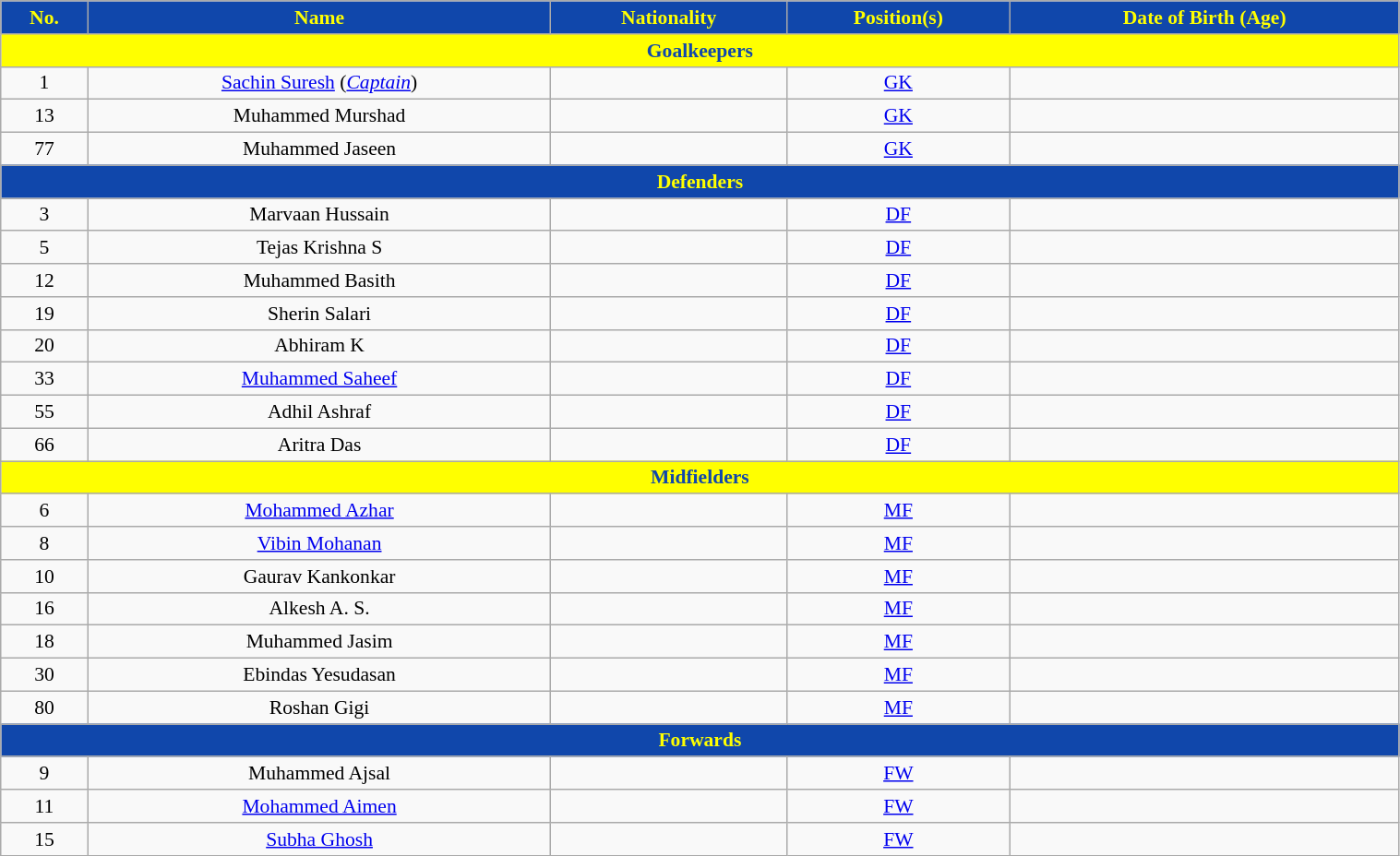<table class="wikitable" style="text-align:center; font-size:90%; width:80%;">
<tr>
<th style="background:#1047AB; color:#FFFF00; text-align:center;">No.</th>
<th style="background:#1047AB; color:#FFFF00; text-align:center;">Name</th>
<th style="background:#1047AB; color:#FFFF00; text-align:center;">Nationality</th>
<th style="background:#1047AB; color:#FFFF00; text-align:center;">Position(s)</th>
<th style="background:#1047AB; color:#FFFF00; text-align:center;">Date of Birth (Age)</th>
</tr>
<tr>
<th colspan="5" style="background:#FFFF00; color:#1047AB; text-align:center;">Goalkeepers</th>
</tr>
<tr>
<td>1</td>
<td><a href='#'>Sachin Suresh</a> (<a href='#'><em>Captain</em></a>)</td>
<td></td>
<td><a href='#'>GK</a></td>
<td></td>
</tr>
<tr>
<td>13</td>
<td>Muhammed Murshad</td>
<td></td>
<td><a href='#'>GK</a></td>
<td></td>
</tr>
<tr>
<td>77</td>
<td>Muhammed Jaseen</td>
<td></td>
<td><a href='#'>GK</a></td>
<td></td>
</tr>
<tr>
<th colspan="5" style="background:#1047AB; color:#FFFF00; text-align:center;">Defenders</th>
</tr>
<tr>
<td>3</td>
<td>Marvaan Hussain</td>
<td></td>
<td><a href='#'>DF</a></td>
<td></td>
</tr>
<tr>
<td>5</td>
<td>Tejas Krishna S</td>
<td></td>
<td><a href='#'>DF</a></td>
<td></td>
</tr>
<tr>
<td>12</td>
<td>Muhammed Basith</td>
<td></td>
<td><a href='#'>DF</a></td>
<td></td>
</tr>
<tr>
<td>19</td>
<td>Sherin Salari</td>
<td></td>
<td><a href='#'>DF</a></td>
<td></td>
</tr>
<tr>
<td>20</td>
<td>Abhiram K</td>
<td></td>
<td><a href='#'>DF</a></td>
<td></td>
</tr>
<tr>
<td>33</td>
<td><a href='#'>Muhammed Saheef</a></td>
<td></td>
<td><a href='#'>DF</a></td>
<td></td>
</tr>
<tr>
<td>55</td>
<td>Adhil Ashraf</td>
<td></td>
<td><a href='#'>DF</a></td>
<td></td>
</tr>
<tr>
<td>66</td>
<td>Aritra Das</td>
<td></td>
<td><a href='#'>DF</a></td>
<td></td>
</tr>
<tr>
<th colspan="5" style="background:#FFFF00; color:#1047AB; text-align:center;">Midfielders</th>
</tr>
<tr>
<td>6</td>
<td><a href='#'>Mohammed Azhar</a></td>
<td></td>
<td><a href='#'>MF</a></td>
<td></td>
</tr>
<tr>
<td>8</td>
<td><a href='#'>Vibin Mohanan</a></td>
<td></td>
<td><a href='#'>MF</a></td>
<td></td>
</tr>
<tr>
<td>10</td>
<td>Gaurav Kankonkar</td>
<td></td>
<td><a href='#'>MF</a></td>
<td></td>
</tr>
<tr>
<td>16</td>
<td>Alkesh A. S.</td>
<td></td>
<td><a href='#'>MF</a></td>
<td></td>
</tr>
<tr>
<td>18</td>
<td>Muhammed Jasim</td>
<td></td>
<td><a href='#'>MF</a></td>
<td></td>
</tr>
<tr>
<td>30</td>
<td>Ebindas Yesudasan</td>
<td></td>
<td><a href='#'>MF</a></td>
<td></td>
</tr>
<tr>
<td>80</td>
<td>Roshan Gigi</td>
<td></td>
<td><a href='#'>MF</a></td>
<td></td>
</tr>
<tr>
<th colspan="5" style="background:#1047AB; color:#FFFF00; text-align:center;">Forwards</th>
</tr>
<tr>
<td>9</td>
<td>Muhammed Ajsal</td>
<td></td>
<td><a href='#'>FW</a></td>
<td></td>
</tr>
<tr>
<td>11</td>
<td><a href='#'>Mohammed Aimen</a></td>
<td></td>
<td><a href='#'>FW</a></td>
<td></td>
</tr>
<tr>
<td>15</td>
<td><a href='#'>Subha Ghosh</a></td>
<td></td>
<td><a href='#'>FW</a></td>
<td></td>
</tr>
</table>
